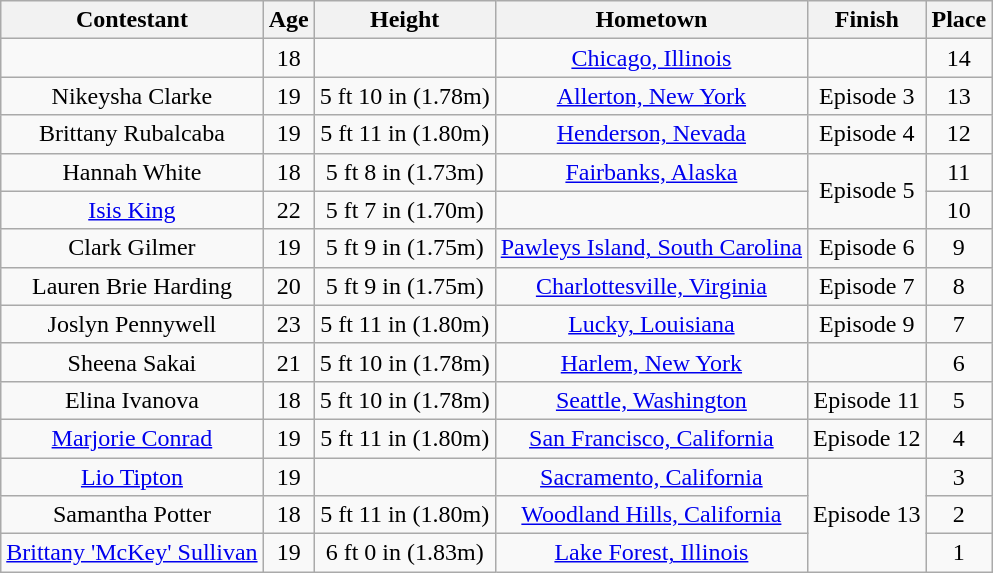<table style="text-align:center;" class="wikitable sortable">
<tr>
<th>Contestant</th>
<th>Age</th>
<th>Height</th>
<th>Hometown</th>
<th>Finish</th>
<th>Place</th>
</tr>
<tr>
<td></td>
<td>18</td>
<td></td>
<td><a href='#'>Chicago, Illinois</a></td>
<td></td>
<td>14</td>
</tr>
<tr>
<td>Nikeysha Clarke</td>
<td>19</td>
<td>5 ft 10 in (1.78m)</td>
<td><a href='#'>Allerton, New York</a></td>
<td>Episode 3</td>
<td>13</td>
</tr>
<tr>
<td>Brittany Rubalcaba</td>
<td>19</td>
<td>5 ft 11 in (1.80m)</td>
<td><a href='#'>Henderson, Nevada</a></td>
<td>Episode 4</td>
<td>12</td>
</tr>
<tr>
<td>Hannah White</td>
<td>18</td>
<td>5 ft 8 in (1.73m)</td>
<td><a href='#'>Fairbanks, Alaska</a></td>
<td rowspan="2">Episode 5</td>
<td>11</td>
</tr>
<tr>
<td><a href='#'>Isis King</a></td>
<td>22</td>
<td>5 ft 7 in (1.70m)</td>
<td></td>
<td>10</td>
</tr>
<tr>
<td>Clark Gilmer</td>
<td>19</td>
<td>5 ft 9 in (1.75m)</td>
<td><a href='#'>Pawleys Island, South Carolina</a></td>
<td>Episode 6</td>
<td>9</td>
</tr>
<tr>
<td>Lauren Brie Harding</td>
<td>20</td>
<td>5 ft 9 in (1.75m)</td>
<td><a href='#'>Charlottesville, Virginia</a></td>
<td>Episode 7</td>
<td>8</td>
</tr>
<tr>
<td>Joslyn Pennywell</td>
<td>23</td>
<td>5 ft 11 in (1.80m)</td>
<td><a href='#'>Lucky, Louisiana</a></td>
<td>Episode 9</td>
<td>7</td>
</tr>
<tr>
<td>Sheena Sakai</td>
<td>21</td>
<td>5 ft 10 in (1.78m)</td>
<td><a href='#'>Harlem, New York</a></td>
<td></td>
<td>6</td>
</tr>
<tr>
<td>Elina Ivanova</td>
<td>18</td>
<td>5 ft 10 in (1.78m)</td>
<td><a href='#'>Seattle, Washington</a></td>
<td>Episode 11</td>
<td>5</td>
</tr>
<tr>
<td><a href='#'>Marjorie Conrad</a></td>
<td>19</td>
<td>5 ft 11 in (1.80m)</td>
<td><a href='#'>San Francisco, California</a></td>
<td>Episode 12</td>
<td>4</td>
</tr>
<tr>
<td><a href='#'>Lio Tipton</a></td>
<td>19</td>
<td></td>
<td><a href='#'>Sacramento, California</a></td>
<td rowspan="3">Episode 13</td>
<td>3</td>
</tr>
<tr>
<td>Samantha Potter</td>
<td>18</td>
<td>5 ft 11 in (1.80m)</td>
<td><a href='#'>Woodland Hills, California</a></td>
<td>2</td>
</tr>
<tr>
<td><a href='#'>Brittany 'McKey' Sullivan</a></td>
<td>19</td>
<td>6 ft 0 in (1.83m)</td>
<td><a href='#'>Lake Forest, Illinois</a></td>
<td>1</td>
</tr>
</table>
